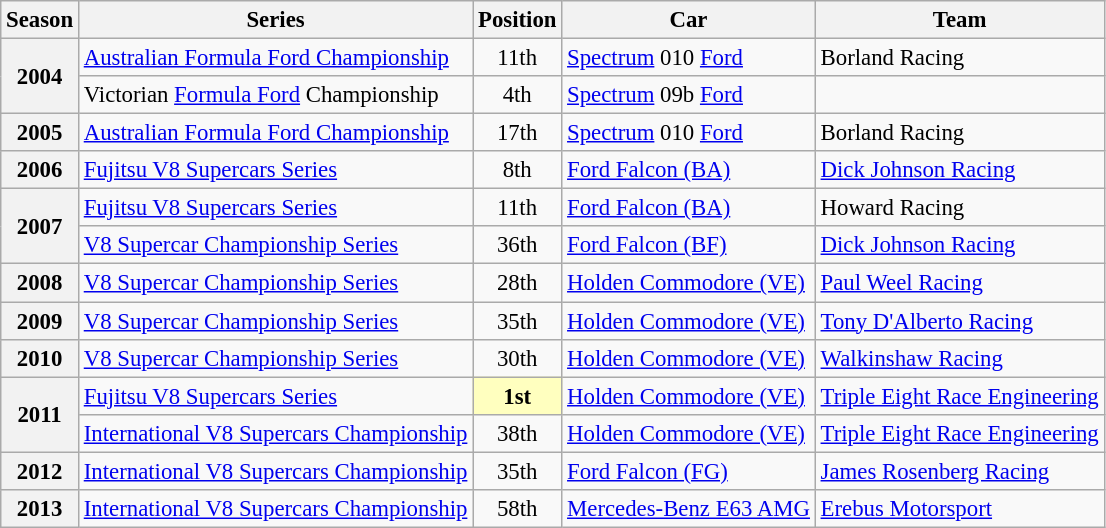<table class="wikitable" style="font-size: 95%;">
<tr>
<th>Season</th>
<th>Series</th>
<th>Position</th>
<th>Car</th>
<th>Team</th>
</tr>
<tr>
<th rowspan=2>2004</th>
<td><a href='#'>Australian Formula Ford Championship</a></td>
<td align="center">11th</td>
<td><a href='#'>Spectrum</a> 010 <a href='#'>Ford</a></td>
<td>Borland Racing</td>
</tr>
<tr>
<td>Victorian <a href='#'>Formula Ford</a> Championship</td>
<td align="center">4th</td>
<td><a href='#'>Spectrum</a> 09b <a href='#'>Ford</a></td>
<td></td>
</tr>
<tr>
<th>2005</th>
<td><a href='#'>Australian Formula Ford Championship</a></td>
<td align="center">17th</td>
<td><a href='#'>Spectrum</a> 010 <a href='#'>Ford</a></td>
<td>Borland Racing</td>
</tr>
<tr>
<th>2006</th>
<td><a href='#'>Fujitsu V8 Supercars Series</a></td>
<td align="center">8th</td>
<td><a href='#'>Ford Falcon (BA)</a></td>
<td><a href='#'>Dick Johnson Racing</a></td>
</tr>
<tr>
<th rowspan=2>2007</th>
<td><a href='#'>Fujitsu V8 Supercars Series</a></td>
<td align="center">11th</td>
<td><a href='#'>Ford Falcon (BA)</a></td>
<td>Howard Racing</td>
</tr>
<tr>
<td><a href='#'>V8 Supercar Championship Series</a></td>
<td align="center">36th</td>
<td><a href='#'>Ford Falcon (BF)</a></td>
<td><a href='#'>Dick Johnson Racing</a></td>
</tr>
<tr>
<th>2008</th>
<td><a href='#'>V8 Supercar Championship Series</a></td>
<td align="center">28th</td>
<td><a href='#'>Holden Commodore (VE)</a></td>
<td><a href='#'>Paul Weel Racing</a></td>
</tr>
<tr>
<th>2009</th>
<td><a href='#'>V8 Supercar Championship Series</a></td>
<td align="center">35th</td>
<td><a href='#'>Holden Commodore (VE)</a></td>
<td><a href='#'>Tony D'Alberto Racing</a></td>
</tr>
<tr>
<th>2010</th>
<td><a href='#'>V8 Supercar Championship Series</a></td>
<td align="center">30th</td>
<td><a href='#'>Holden Commodore (VE)</a></td>
<td><a href='#'>Walkinshaw Racing</a></td>
</tr>
<tr>
<th rowspan=2>2011</th>
<td><a href='#'>Fujitsu V8 Supercars Series</a></td>
<td align="center" style="background: #ffffbf"><strong>1st</strong></td>
<td><a href='#'>Holden Commodore (VE)</a></td>
<td><a href='#'>Triple Eight Race Engineering</a></td>
</tr>
<tr>
<td><a href='#'>International V8 Supercars Championship</a></td>
<td align="center">38th</td>
<td><a href='#'>Holden Commodore (VE)</a></td>
<td><a href='#'>Triple Eight Race Engineering</a></td>
</tr>
<tr>
<th>2012</th>
<td><a href='#'>International V8 Supercars Championship</a></td>
<td align="center">35th</td>
<td><a href='#'>Ford Falcon (FG)</a></td>
<td><a href='#'>James Rosenberg Racing</a></td>
</tr>
<tr>
<th>2013</th>
<td><a href='#'>International V8 Supercars Championship</a></td>
<td align="center">58th</td>
<td><a href='#'>Mercedes-Benz E63 AMG</a></td>
<td><a href='#'>Erebus Motorsport</a></td>
</tr>
</table>
